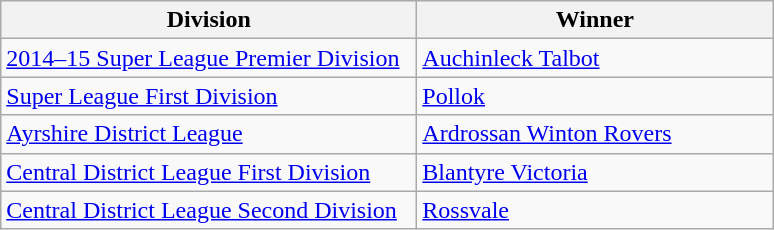<table class="wikitable">
<tr>
<th width=270>Division</th>
<th width=230>Winner</th>
</tr>
<tr>
<td><a href='#'>2014–15 Super League Premier Division</a></td>
<td><a href='#'>Auchinleck Talbot</a></td>
</tr>
<tr>
<td><a href='#'>Super League First Division</a></td>
<td><a href='#'>Pollok</a></td>
</tr>
<tr>
<td><a href='#'>Ayrshire District League</a></td>
<td><a href='#'>Ardrossan Winton Rovers</a></td>
</tr>
<tr>
<td><a href='#'>Central District League First Division</a></td>
<td><a href='#'>Blantyre Victoria</a></td>
</tr>
<tr>
<td><a href='#'>Central District League Second Division</a></td>
<td><a href='#'>Rossvale</a></td>
</tr>
</table>
